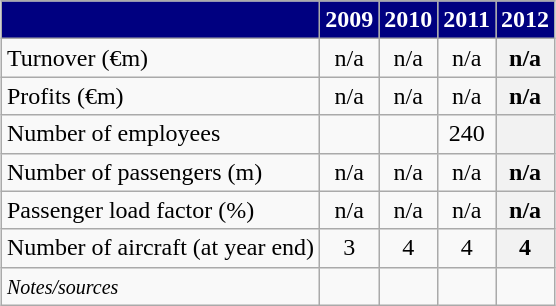<table class="wikitable" style="margin:1em auto;">
<tr>
<th style="background: #000080;"></th>
<th style="background: #000080; color:white;">2009</th>
<th style="background: #000080; color:white;">2010</th>
<th style="background: #000080; color:white;">2011</th>
<th style="background: #000080; color:white;">2012</th>
</tr>
<tr>
<td>Turnover (€m)</td>
<td align=center>n/a</td>
<td align=center>n/a</td>
<td align=center>n/a</td>
<th align=center>n/a</th>
</tr>
<tr>
<td>Profits (€m)</td>
<td align=center>n/a</td>
<td align=center>n/a</td>
<td align=center>n/a</td>
<th align=center>n/a</th>
</tr>
<tr>
<td>Number of employees</td>
<td align=center></td>
<td align=center></td>
<td align=center>240</td>
<th align=center></th>
</tr>
<tr>
<td>Number of passengers (m)</td>
<td align=center>n/a</td>
<td align=center>n/a</td>
<td align=center>n/a</td>
<th align=center>n/a</th>
</tr>
<tr>
<td>Passenger load factor (%)</td>
<td align=center>n/a</td>
<td align=center>n/a</td>
<td align=center>n/a</td>
<th align=center>n/a</th>
</tr>
<tr>
<td>Number of aircraft (at year end)</td>
<td align=center>3</td>
<td align=center>4</td>
<td align=center>4</td>
<th align=center>4</th>
</tr>
<tr>
<td><small><em>Notes/sources</em></small></td>
<td align=center></td>
<td align=center></td>
<td align=center></td>
<td align=center></td>
</tr>
</table>
